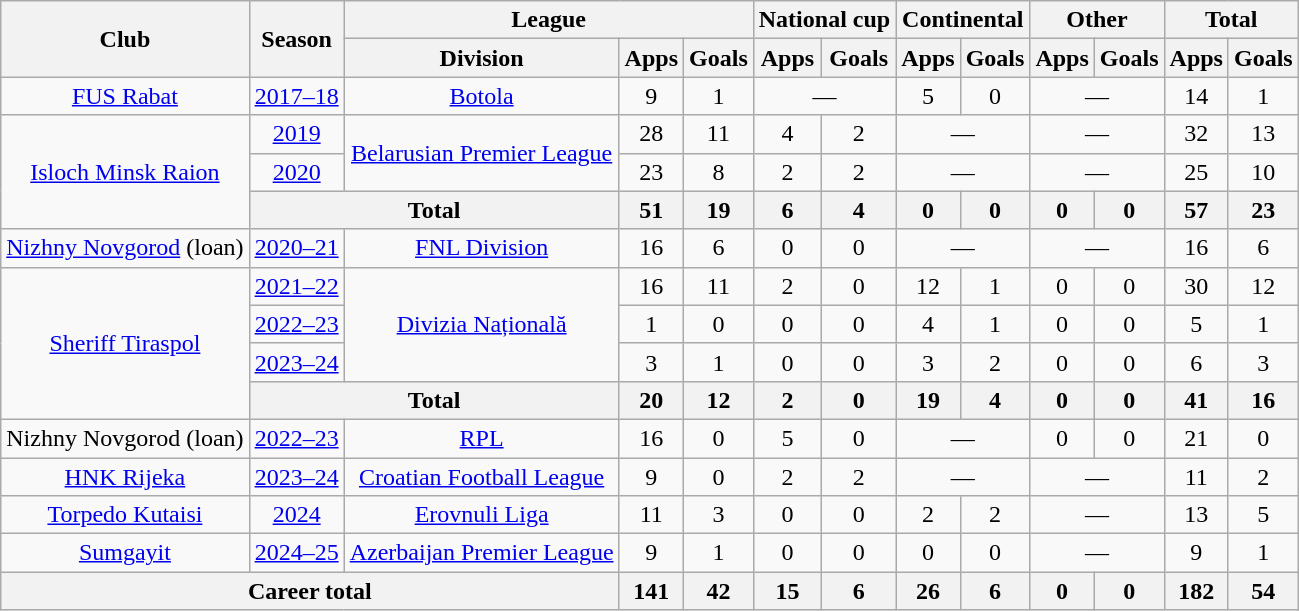<table class="wikitable" style="text-align:center">
<tr>
<th rowspan="2">Club</th>
<th rowspan="2">Season</th>
<th colspan="3">League</th>
<th colspan="2">National cup</th>
<th colspan="2">Continental</th>
<th colspan="2">Other</th>
<th colspan="2">Total</th>
</tr>
<tr>
<th>Division</th>
<th>Apps</th>
<th>Goals</th>
<th>Apps</th>
<th>Goals</th>
<th>Apps</th>
<th>Goals</th>
<th>Apps</th>
<th>Goals</th>
<th>Apps</th>
<th>Goals</th>
</tr>
<tr>
<td><a href='#'>FUS Rabat</a></td>
<td><a href='#'>2017–18</a></td>
<td><a href='#'>Botola</a></td>
<td>9</td>
<td>1</td>
<td colspan="2">—</td>
<td>5</td>
<td>0</td>
<td colspan="2">—</td>
<td>14</td>
<td>1</td>
</tr>
<tr>
<td rowspan="3"><a href='#'>Isloch Minsk Raion</a></td>
<td><a href='#'>2019</a></td>
<td rowspan="2"><a href='#'>Belarusian Premier League</a></td>
<td>28</td>
<td>11</td>
<td>4</td>
<td>2</td>
<td colspan="2">—</td>
<td colspan="2">—</td>
<td>32</td>
<td>13</td>
</tr>
<tr>
<td><a href='#'>2020</a></td>
<td>23</td>
<td>8</td>
<td>2</td>
<td>2</td>
<td colspan="2">—</td>
<td colspan="2">—</td>
<td>25</td>
<td>10</td>
</tr>
<tr>
<th colspan="2">Total</th>
<th>51</th>
<th>19</th>
<th>6</th>
<th>4</th>
<th>0</th>
<th>0</th>
<th>0</th>
<th>0</th>
<th>57</th>
<th>23</th>
</tr>
<tr>
<td><a href='#'>Nizhny Novgorod</a> (loan)</td>
<td><a href='#'>2020–21</a></td>
<td><a href='#'>FNL Division</a></td>
<td>16</td>
<td>6</td>
<td>0</td>
<td>0</td>
<td colspan="2">—</td>
<td colspan="2">—</td>
<td>16</td>
<td>6</td>
</tr>
<tr>
<td rowspan="4"><a href='#'>Sheriff Tiraspol</a></td>
<td><a href='#'>2021–22</a></td>
<td rowspan="3"><a href='#'>Divizia Națională</a></td>
<td>16</td>
<td>11</td>
<td>2</td>
<td>0</td>
<td>12</td>
<td>1</td>
<td>0</td>
<td>0</td>
<td>30</td>
<td>12</td>
</tr>
<tr>
<td><a href='#'>2022–23</a></td>
<td>1</td>
<td>0</td>
<td>0</td>
<td>0</td>
<td>4</td>
<td>1</td>
<td>0</td>
<td>0</td>
<td>5</td>
<td>1</td>
</tr>
<tr>
<td><a href='#'>2023–24</a></td>
<td>3</td>
<td>1</td>
<td>0</td>
<td>0</td>
<td>3</td>
<td>2</td>
<td>0</td>
<td>0</td>
<td>6</td>
<td>3</td>
</tr>
<tr>
<th colspan="2">Total</th>
<th>20</th>
<th>12</th>
<th>2</th>
<th>0</th>
<th>19</th>
<th>4</th>
<th>0</th>
<th>0</th>
<th>41</th>
<th>16</th>
</tr>
<tr>
<td>Nizhny Novgorod (loan)</td>
<td><a href='#'>2022–23</a></td>
<td><a href='#'>RPL</a></td>
<td>16</td>
<td>0</td>
<td>5</td>
<td>0</td>
<td colspan="2">—</td>
<td>0</td>
<td>0</td>
<td>21</td>
<td>0</td>
</tr>
<tr>
<td><a href='#'>HNK Rijeka</a></td>
<td><a href='#'>2023–24</a></td>
<td><a href='#'>Croatian Football League</a></td>
<td>9</td>
<td>0</td>
<td>2</td>
<td>2</td>
<td colspan="2">—</td>
<td colspan="2">—</td>
<td>11</td>
<td>2</td>
</tr>
<tr>
<td><a href='#'>Torpedo Kutaisi</a></td>
<td><a href='#'>2024</a></td>
<td><a href='#'>Erovnuli Liga</a></td>
<td>11</td>
<td>3</td>
<td>0</td>
<td>0</td>
<td>2</td>
<td>2</td>
<td colspan="2">—</td>
<td>13</td>
<td>5</td>
</tr>
<tr>
<td><a href='#'>Sumgayit</a></td>
<td><a href='#'>2024–25</a></td>
<td><a href='#'>Azerbaijan Premier League</a></td>
<td>9</td>
<td>1</td>
<td>0</td>
<td>0</td>
<td>0</td>
<td>0</td>
<td colspan="2">—</td>
<td>9</td>
<td>1</td>
</tr>
<tr>
<th colspan="3">Career total</th>
<th>141</th>
<th>42</th>
<th>15</th>
<th>6</th>
<th>26</th>
<th>6</th>
<th>0</th>
<th>0</th>
<th>182</th>
<th>54</th>
</tr>
</table>
